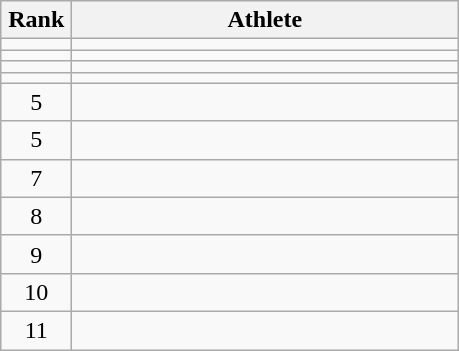<table class="wikitable" style="text-align: center;">
<tr>
<th width=40>Rank</th>
<th width=250>Athlete</th>
</tr>
<tr>
<td></td>
<td align="left"></td>
</tr>
<tr>
<td></td>
<td align="left"></td>
</tr>
<tr>
<td></td>
<td align="left"></td>
</tr>
<tr>
<td></td>
<td align="left"></td>
</tr>
<tr>
<td>5</td>
<td align="left"></td>
</tr>
<tr>
<td>5</td>
<td align="left"></td>
</tr>
<tr>
<td>7</td>
<td align="left"></td>
</tr>
<tr>
<td>8</td>
<td align="left"></td>
</tr>
<tr>
<td>9</td>
<td align="left"></td>
</tr>
<tr>
<td>10</td>
<td align="left"></td>
</tr>
<tr>
<td>11</td>
<td align="left"></td>
</tr>
</table>
